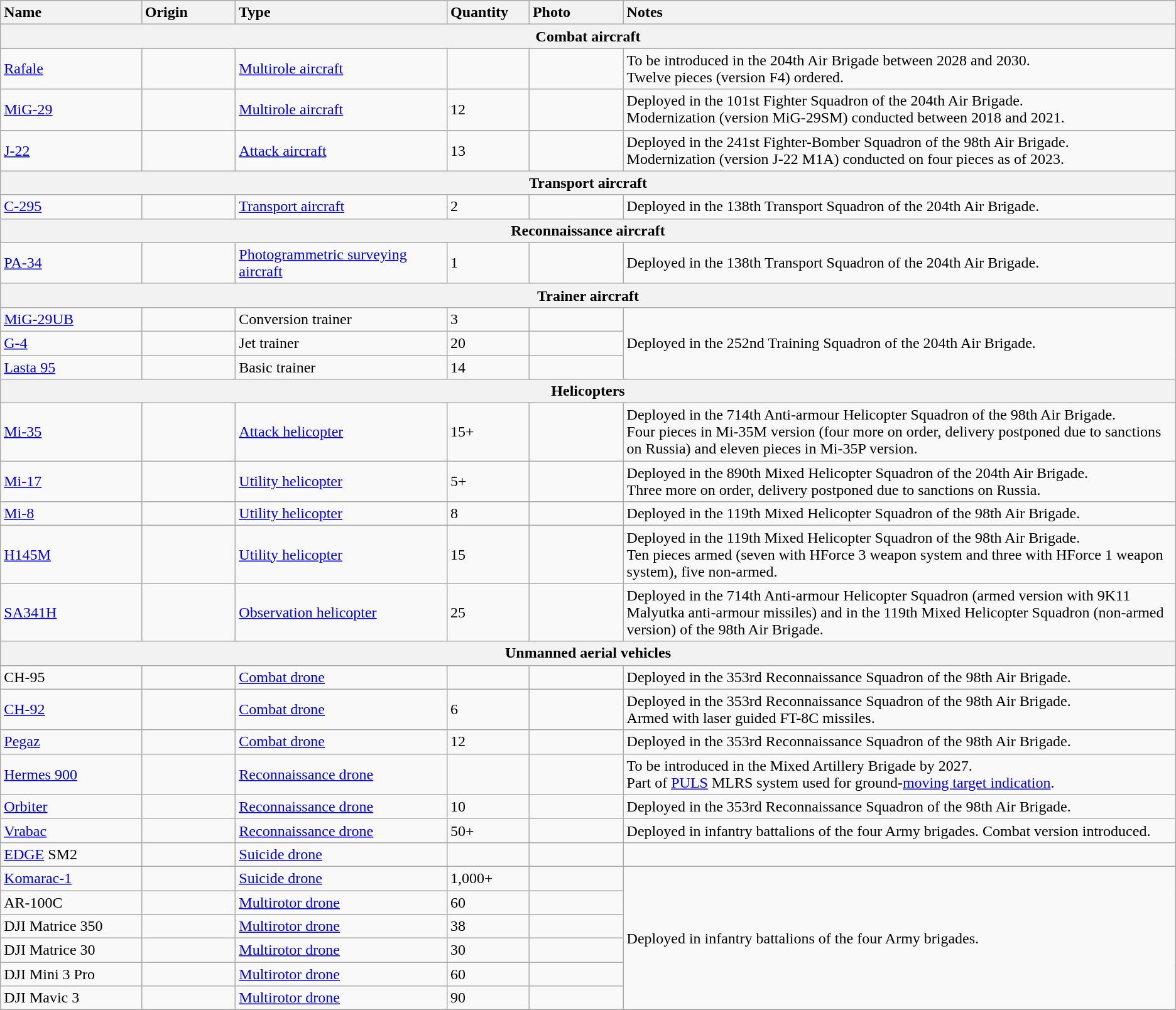<table class="wikitable">
<tr>
<th style="text-align: left; width:12%;">Name</th>
<th style="text-align: left; width:8%;">Origin</th>
<th style="text-align: left; width:18%;">Type</th>
<th style="text-align: left; width:7%;">Quantity</th>
<th style="text-align: left;width:8%;">Photo</th>
<th style="text-align: left;width:47%;">Notes</th>
</tr>
<tr>
<th style="align: center;" colspan="7">Combat aircraft</th>
</tr>
<tr>
<td><a href='#'>Rafale</a></td>
<td></td>
<td><a href='#'>Multirole aircraft</a></td>
<td></td>
<td></td>
<td>To be introduced in the 204th Air Brigade between 2028 and 2030.<br>Twelve pieces (version F4) ordered.</td>
</tr>
<tr>
<td><a href='#'>MiG-29</a></td>
<td><br></td>
<td><a href='#'>Multirole aircraft</a></td>
<td>12</td>
<td></td>
<td>Deployed in the 101st Fighter Squadron of the 204th Air Brigade.<br>Modernization (version MiG-29SM) conducted between 2018 and 2021.</td>
</tr>
<tr>
<td><a href='#'>J-22</a></td>
<td> </td>
<td><a href='#'>Attack aircraft</a></td>
<td>13</td>
<td></td>
<td>Deployed in the 241st Fighter-Bomber Squadron of the 98th Air Brigade.<br>Modernization (version J-22 M1A) conducted on four pieces as of 2023.</td>
</tr>
<tr>
<th style="align: center;" colspan="7">Transport aircraft</th>
</tr>
<tr>
<td><a href='#'>C-295</a></td>
<td></td>
<td><a href='#'>Transport aircraft</a></td>
<td>2</td>
<td></td>
<td>Deployed in the 138th Transport Squadron of the 204th Air Brigade.</td>
</tr>
<tr>
<th style="align: center;" colspan="7">Reconnaissance aircraft</th>
</tr>
<tr>
<td><a href='#'>PA-34</a></td>
<td></td>
<td><a href='#'>Photogrammetric surveying aircraft</a></td>
<td>1</td>
<td></td>
<td>Deployed in the 138th Transport Squadron of the 204th Air Brigade.</td>
</tr>
<tr>
<th style="align: center;" colspan="7">Trainer aircraft</th>
</tr>
<tr>
<td><a href='#'>MiG-29UB</a></td>
<td></td>
<td>Conversion trainer</td>
<td>3</td>
<td></td>
<td rowspan="3">Deployed in the 252nd Training Squadron of the 204th Air Brigade.</td>
</tr>
<tr>
<td><a href='#'>G-4</a></td>
<td></td>
<td>Jet trainer</td>
<td>20</td>
<td></td>
</tr>
<tr>
<td><a href='#'>Lasta 95</a></td>
<td></td>
<td>Basic trainer</td>
<td>14</td>
<td></td>
</tr>
<tr>
<th style="align: center;" colspan="7">Helicopters</th>
</tr>
<tr>
<td><a href='#'>Mi-35</a></td>
<td></td>
<td><a href='#'>Attack helicopter</a></td>
<td>15+</td>
<td></td>
<td>Deployed in the 714th Anti-armour Helicopter Squadron of the 98th Air Brigade.<br>Four pieces in Mi-35M version (four more on order, delivery postponed due to sanctions on Russia) and eleven pieces in Mi-35P version.</td>
</tr>
<tr>
<td><a href='#'>Mi-17</a></td>
<td></td>
<td><a href='#'>Utility helicopter</a></td>
<td>5+</td>
<td></td>
<td>Deployed in the 890th Mixed Helicopter Squadron of the 204th Air Brigade.<br>Three more on order, delivery postponed due to sanctions on Russia.</td>
</tr>
<tr>
<td><a href='#'>Mi-8</a></td>
<td></td>
<td><a href='#'>Utility helicopter</a></td>
<td>8</td>
<td></td>
<td>Deployed in the 119th Mixed Helicopter Squadron of the 98th Air Brigade.</td>
</tr>
<tr>
<td><a href='#'>H145M</a></td>
<td></td>
<td><a href='#'>Utility helicopter</a></td>
<td>15</td>
<td></td>
<td>Deployed in the 119th Mixed Helicopter Squadron of the 98th Air Brigade.<br>Ten pieces armed (seven with HForce 3 weapon system and three with HForce 1 weapon system), five non-armed.</td>
</tr>
<tr>
<td><a href='#'>SA341H</a></td>
<td></td>
<td><a href='#'>Observation helicopter</a></td>
<td>25</td>
<td></td>
<td>Deployed in the 714th Anti-armour Helicopter Squadron (armed version with 9K11 Malyutka anti-armour missiles) and in the 119th Mixed Helicopter Squadron (non-armed version) of the 98th Air Brigade.</td>
</tr>
<tr>
<th style="align: center;" colspan="7">Unmanned aerial vehicles</th>
</tr>
<tr>
<td>CH-95</td>
<td></td>
<td><a href='#'>Combat drone</a></td>
<td></td>
<td></td>
<td>Deployed in the 353rd Reconnaissance Squadron of the 98th Air Brigade.</td>
</tr>
<tr>
<td><a href='#'>CH-92</a></td>
<td></td>
<td><a href='#'>Combat drone</a></td>
<td>6</td>
<td></td>
<td>Deployed in the 353rd Reconnaissance Squadron of the 98th Air Brigade.<br>Armed with laser guided FT-8C missiles.</td>
</tr>
<tr>
<td><a href='#'>Pegaz</a></td>
<td></td>
<td><a href='#'>Combat drone</a></td>
<td>12</td>
<td></td>
<td>Deployed in the 353rd Reconnaissance Squadron of the 98th Air Brigade.</td>
</tr>
<tr>
<td><a href='#'>Hermes 900</a></td>
<td></td>
<td><a href='#'>Reconnaissance drone</a></td>
<td></td>
<td></td>
<td>To be introduced in the Mixed Artillery Brigade by 2027.<br>Part of <a href='#'>PULS</a> MLRS system used for ground-<a href='#'>moving target indication</a>.</td>
</tr>
<tr>
<td><a href='#'>Orbiter</a></td>
<td></td>
<td><a href='#'>Reconnaissance drone</a></td>
<td>10</td>
<td></td>
<td>Deployed in the 353rd Reconnaissance Squadron of the 98th Air Brigade.</td>
</tr>
<tr>
<td><a href='#'>Vrabac</a></td>
<td></td>
<td><a href='#'>Reconnaissance drone</a></td>
<td>50+</td>
<td></td>
<td>Deployed in infantry battalions of the four Army brigades. Combat version introduced.</td>
</tr>
<tr>
<td><a href='#'>EDGE</a> SM2</td>
<td></td>
<td><a href='#'>Suicide drone</a></td>
<td></td>
<td></td>
<td></td>
</tr>
<tr>
<td><a href='#'>Komarac-1</a></td>
<td></td>
<td><a href='#'>Suicide drone</a></td>
<td>1,000+</td>
<td></td>
<td rowspan="6">Deployed in infantry battalions of the four Army brigades.</td>
</tr>
<tr>
<td>AR-100C</td>
<td></td>
<td><a href='#'>Multirotor drone</a></td>
<td>60</td>
<td></td>
</tr>
<tr>
<td>DJI Matrice 350</td>
<td></td>
<td><a href='#'>Multirotor drone</a></td>
<td>38</td>
<td></td>
</tr>
<tr>
<td>DJI Matrice 30</td>
<td></td>
<td><a href='#'>Multirotor drone</a></td>
<td>30</td>
<td></td>
</tr>
<tr>
<td>DJI Mini 3 Pro</td>
<td></td>
<td><a href='#'>Multirotor drone</a></td>
<td>60</td>
<td></td>
</tr>
<tr>
<td>DJI Mavic 3</td>
<td></td>
<td><a href='#'>Multirotor drone</a></td>
<td>90</td>
<td></td>
</tr>
<tr>
</tr>
</table>
